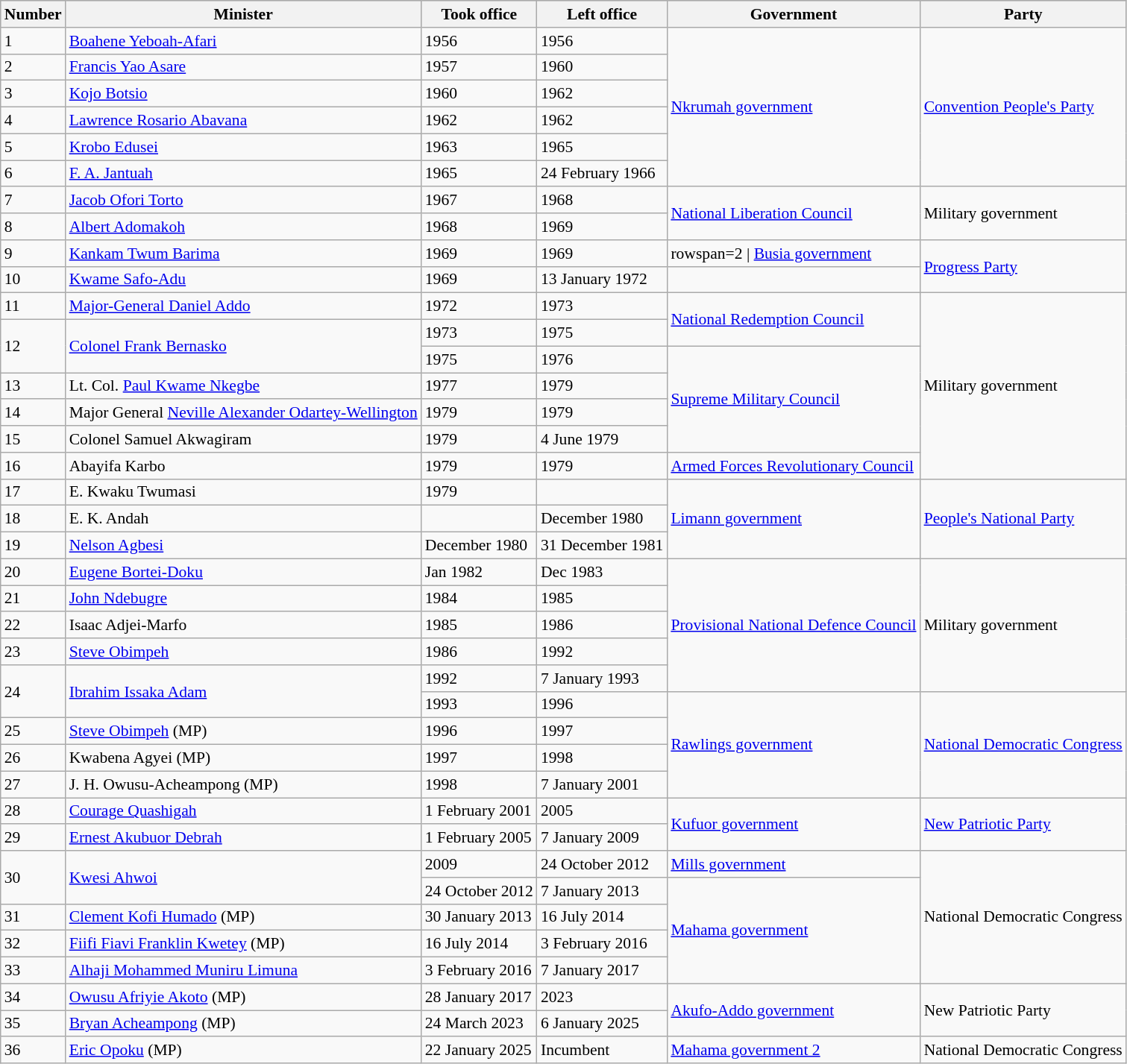<table class="wikitable" style="font-size:90%; text-align:left;">
<tr bgcolor=cccccc>
<th>Number</th>
<th>Minister</th>
<th>Took office</th>
<th>Left office</th>
<th>Government</th>
<th>Party</th>
</tr>
<tr>
<td>1</td>
<td><a href='#'>Boahene Yeboah-Afari</a></td>
<td>1956</td>
<td>1956</td>
<td rowspan=6><a href='#'>Nkrumah government</a></td>
<td rowspan=6><a href='#'>Convention People's Party</a></td>
</tr>
<tr>
<td>2</td>
<td><a href='#'>Francis Yao Asare</a></td>
<td>1957</td>
<td>1960</td>
</tr>
<tr>
<td>3</td>
<td><a href='#'>Kojo Botsio</a></td>
<td>1960</td>
<td>1962</td>
</tr>
<tr>
<td>4</td>
<td><a href='#'>Lawrence Rosario Abavana</a></td>
<td>1962</td>
<td>1962</td>
</tr>
<tr>
<td>5</td>
<td><a href='#'>Krobo Edusei</a></td>
<td>1963</td>
<td>1965</td>
</tr>
<tr>
<td>6</td>
<td><a href='#'>F. A. Jantuah</a></td>
<td>1965</td>
<td>24 February 1966</td>
</tr>
<tr>
<td>7</td>
<td><a href='#'>Jacob Ofori Torto</a></td>
<td>1967</td>
<td>1968</td>
<td rowspan=2><a href='#'>National Liberation Council</a></td>
<td rowspan=2>Military government</td>
</tr>
<tr>
<td>8</td>
<td><a href='#'>Albert Adomakoh</a></td>
<td>1968</td>
<td>1969</td>
</tr>
<tr>
<td>9</td>
<td><a href='#'>Kankam Twum Barima</a></td>
<td>1969</td>
<td>1969</td>
<td>rowspan=2 | <a href='#'>Busia government</a></td>
<td rowspan=2><a href='#'>Progress Party</a></td>
</tr>
<tr>
<td>10</td>
<td><a href='#'>Kwame Safo-Adu</a></td>
<td>1969</td>
<td>13 January 1972</td>
</tr>
<tr>
<td>11</td>
<td><a href='#'>Major-General Daniel Addo</a></td>
<td>1972</td>
<td>1973</td>
<td rowspan=2><a href='#'>National Redemption Council</a></td>
<td rowspan=7>Military government</td>
</tr>
<tr>
<td rowspan=2>12</td>
<td rowspan=2><a href='#'>Colonel Frank Bernasko</a></td>
<td>1973</td>
<td>1975</td>
</tr>
<tr>
<td>1975</td>
<td>1976</td>
<td rowspan=4><a href='#'>Supreme Military Council</a></td>
</tr>
<tr>
<td>13</td>
<td>Lt. Col. <a href='#'>Paul Kwame Nkegbe</a></td>
<td>1977</td>
<td>1979</td>
</tr>
<tr>
<td>14</td>
<td>Major General <a href='#'>Neville Alexander Odartey-Wellington</a></td>
<td>1979</td>
<td>1979</td>
</tr>
<tr>
<td>15</td>
<td>Colonel Samuel Akwagiram</td>
<td>1979</td>
<td>4 June 1979</td>
</tr>
<tr>
<td>16</td>
<td>Abayifa Karbo</td>
<td>1979</td>
<td>1979</td>
<td><a href='#'>Armed Forces Revolutionary Council</a></td>
</tr>
<tr>
<td>17</td>
<td>E. Kwaku Twumasi</td>
<td>1979</td>
<td></td>
<td rowspan=3><a href='#'>Limann government</a></td>
<td rowspan=3><a href='#'>People's National Party</a></td>
</tr>
<tr>
<td>18</td>
<td>E. K. Andah</td>
<td></td>
<td>December 1980</td>
</tr>
<tr>
<td>19</td>
<td><a href='#'>Nelson Agbesi</a></td>
<td>December 1980</td>
<td>31 December 1981</td>
</tr>
<tr>
<td>20</td>
<td><a href='#'>Eugene Bortei-Doku</a></td>
<td>Jan 1982</td>
<td>Dec 1983</td>
<td rowspan=5><a href='#'>Provisional National Defence Council</a></td>
<td rowspan=5>Military government</td>
</tr>
<tr>
<td>21</td>
<td><a href='#'>John Ndebugre</a></td>
<td>1984</td>
<td>1985</td>
</tr>
<tr>
<td>22</td>
<td>Isaac Adjei-Marfo</td>
<td>1985</td>
<td>1986</td>
</tr>
<tr>
<td>23</td>
<td><a href='#'>Steve Obimpeh</a></td>
<td>1986</td>
<td>1992</td>
</tr>
<tr>
<td rowspan=2>24</td>
<td rowspan=2><a href='#'>Ibrahim Issaka Adam</a></td>
<td>1992</td>
<td>7 January 1993</td>
</tr>
<tr>
<td>1993</td>
<td>1996</td>
<td rowspan=4><a href='#'>Rawlings government</a></td>
<td rowspan=4><a href='#'>National Democratic Congress</a></td>
</tr>
<tr>
<td>25</td>
<td><a href='#'>Steve Obimpeh</a> (MP)</td>
<td>1996</td>
<td>1997</td>
</tr>
<tr>
<td>26</td>
<td>Kwabena Agyei (MP)</td>
<td>1997</td>
<td>1998</td>
</tr>
<tr>
<td>27</td>
<td>J. H. Owusu-Acheampong (MP)</td>
<td>1998</td>
<td>7 January 2001</td>
</tr>
<tr>
<td>28</td>
<td><a href='#'>Courage Quashigah</a></td>
<td>1 February 2001</td>
<td>2005</td>
<td rowspan=2><a href='#'>Kufuor government</a></td>
<td rowspan=2><a href='#'>New Patriotic Party</a></td>
</tr>
<tr>
<td>29</td>
<td><a href='#'>Ernest Akubuor Debrah</a></td>
<td>1 February 2005</td>
<td>7 January 2009</td>
</tr>
<tr>
<td rowspan=2>30</td>
<td rowspan=2><a href='#'>Kwesi Ahwoi</a></td>
<td>2009</td>
<td>24 October 2012</td>
<td><a href='#'>Mills government</a></td>
<td rowspan=5>National Democratic Congress</td>
</tr>
<tr>
<td>24 October 2012</td>
<td>7 January 2013</td>
<td rowspan=4><a href='#'>Mahama government</a></td>
</tr>
<tr>
<td>31</td>
<td><a href='#'>Clement Kofi Humado</a> (MP)</td>
<td>30 January 2013</td>
<td>16 July 2014</td>
</tr>
<tr>
<td>32</td>
<td><a href='#'>Fiifi Fiavi Franklin Kwetey</a> (MP)</td>
<td>16 July 2014</td>
<td>3 February 2016</td>
</tr>
<tr>
<td>33</td>
<td><a href='#'>Alhaji Mohammed Muniru Limuna</a></td>
<td>3 February 2016</td>
<td>7 January 2017</td>
</tr>
<tr>
<td>34</td>
<td><a href='#'>Owusu Afriyie Akoto</a> (MP)</td>
<td>28 January 2017</td>
<td>2023</td>
<td rowspan=2><a href='#'>Akufo-Addo government</a></td>
<td rowspan=2>New Patriotic Party</td>
</tr>
<tr>
<td>35</td>
<td><a href='#'>Bryan Acheampong</a> (MP)</td>
<td>24 March 2023</td>
<td>6 January 2025</td>
</tr>
<tr>
<td>36</td>
<td><a href='#'>Eric Opoku</a> (MP)</td>
<td>22 January 2025</td>
<td>Incumbent</td>
<td><a href='#'>Mahama government 2</a></td>
<td>National Democratic Congress</td>
</tr>
</table>
